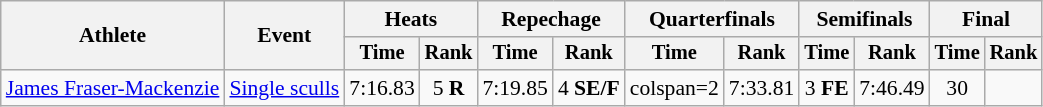<table class="wikitable" style="font-size:90%">
<tr>
<th rowspan="2">Athlete</th>
<th rowspan="2">Event</th>
<th colspan="2">Heats</th>
<th colspan="2">Repechage</th>
<th colspan=2>Quarterfinals</th>
<th colspan="2">Semifinals</th>
<th colspan="2">Final</th>
</tr>
<tr style="font-size:95%">
<th>Time</th>
<th>Rank</th>
<th>Time</th>
<th>Rank</th>
<th>Time</th>
<th>Rank</th>
<th>Time</th>
<th>Rank</th>
<th>Time</th>
<th>Rank</th>
</tr>
<tr align=center>
<td align=left><a href='#'>James Fraser-Mackenzie</a></td>
<td align=left><a href='#'>Single sculls</a></td>
<td>7:16.83</td>
<td>5 <strong>R</strong></td>
<td>7:19.85</td>
<td>4 <strong>SE/F</strong></td>
<td>colspan=2 </td>
<td>7:33.81</td>
<td>3 <strong>FE</strong></td>
<td>7:46.49</td>
<td>30</td>
</tr>
</table>
